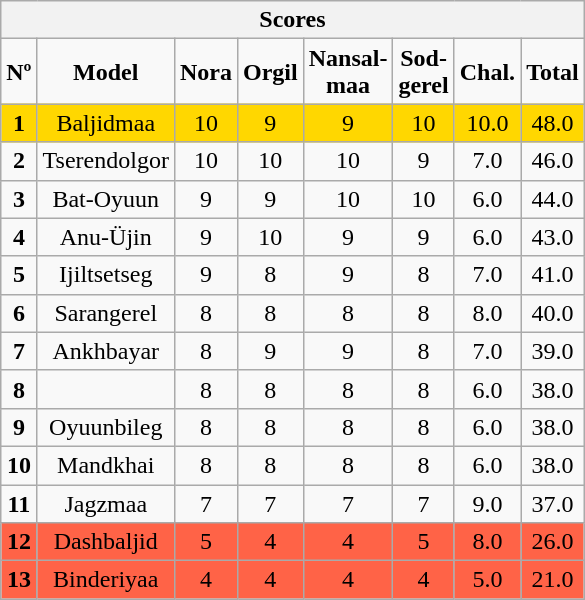<table class="wikitable collapsible autocollapse" style="text-align:center;">
<tr>
<th colspan="8">Scores</th>
</tr>
<tr>
<td><strong>Nº</strong></td>
<td><strong>Model</strong></td>
<td><strong>Nora</strong></td>
<td><strong>Orgil</strong></td>
<td><strong>Nansal-<br>maa</strong></td>
<td><strong>Sod-<br>gerel</strong></td>
<td><strong>Chal.</strong></td>
<td><strong>Total</strong></td>
</tr>
<tr>
<td style="background:gold"><strong>1</strong></td>
<td style="background:gold">Baljidmaa</td>
<td style="background:gold">10</td>
<td style="background:gold">9</td>
<td style="background:gold">9</td>
<td style="background:gold">10</td>
<td style="background:gold">10.0</td>
<td style="background:gold">48.0</td>
</tr>
<tr>
<td><strong>2</strong></td>
<td>Tserendolgor</td>
<td>10</td>
<td>10</td>
<td>10</td>
<td>9</td>
<td>7.0</td>
<td>46.0</td>
</tr>
<tr>
<td><strong>3</strong></td>
<td>Bat-Oyuun</td>
<td>9</td>
<td>9</td>
<td>10</td>
<td>10</td>
<td>6.0</td>
<td>44.0</td>
</tr>
<tr>
<td><strong>4</strong></td>
<td>Anu-Üjin</td>
<td>9</td>
<td>10</td>
<td>9</td>
<td>9</td>
<td>6.0</td>
<td>43.0</td>
</tr>
<tr>
<td><strong>5</strong></td>
<td>Ijiltsetseg</td>
<td>9</td>
<td>8</td>
<td>9</td>
<td>8</td>
<td>7.0</td>
<td>41.0</td>
</tr>
<tr>
<td><strong>6</strong></td>
<td>Sarangerel</td>
<td>8</td>
<td>8</td>
<td>8</td>
<td>8</td>
<td>8.0</td>
<td>40.0</td>
</tr>
<tr>
<td><strong>7</strong></td>
<td>Ankhbayar</td>
<td>8</td>
<td>9</td>
<td>9</td>
<td>8</td>
<td>7.0</td>
<td>39.0</td>
</tr>
<tr>
<td><strong>8</strong></td>
<td></td>
<td>8</td>
<td>8</td>
<td>8</td>
<td>8</td>
<td>6.0</td>
<td>38.0</td>
</tr>
<tr>
<td><strong>9</strong></td>
<td>Oyuunbileg</td>
<td>8</td>
<td>8</td>
<td>8</td>
<td>8</td>
<td>6.0</td>
<td>38.0</td>
</tr>
<tr>
<td><strong>10</strong></td>
<td>Mandkhai</td>
<td>8</td>
<td>8</td>
<td>8</td>
<td>8</td>
<td>6.0</td>
<td>38.0</td>
</tr>
<tr>
<td><strong>11</strong></td>
<td>Jagzmaa</td>
<td>7</td>
<td>7</td>
<td>7</td>
<td>7</td>
<td>9.0</td>
<td>37.0</td>
</tr>
<tr>
<td style="background:tomato"><strong>12</strong></td>
<td style="background:tomato">Dashbaljid</td>
<td style="background:tomato">5</td>
<td style="background:tomato">4</td>
<td style="background:tomato">4</td>
<td style="background:tomato">5</td>
<td style="background:tomato">8.0</td>
<td style="background:tomato">26.0</td>
</tr>
<tr>
<td style="background:tomato"><strong>13</strong></td>
<td style="background:tomato">Binderiyaa</td>
<td style="background:tomato">4</td>
<td style="background:tomato">4</td>
<td style="background:tomato">4</td>
<td style="background:tomato">4</td>
<td style="background:tomato">5.0</td>
<td style="background:tomato">21.0</td>
</tr>
</table>
